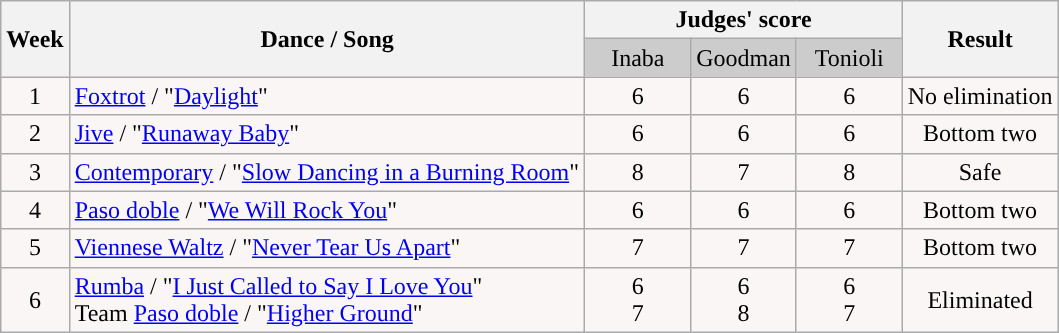<table class="wikitable" style="text-align:center;">
<tr style="text-align:center; Contemporary">
<th rowspan="2" bgcolor="#CCCCCC" align="Center">Week</th>
<th rowspan="2" bgcolor="#CCCCCC" align="Center">Dance / Song</th>
<th colspan="3" bgcolor="#CCCCCC" align="Center">Judges' score</th>
<th rowspan="2" bgcolor="#CCCCCC" align="Center">Result</th>
</tr>
<tr>
<td bgcolor="#CCCCCC" width="10%" align="center">Inaba</td>
<td bgcolor="#CCCCCC" width="10%" align="center">Goodman</td>
<td bgcolor="#CCCCCC" width="10%" align="center">Tonioli</td>
</tr>
<tr>
<td bgcolor="#FAF6F6">1</td>
<td align="left" bgcolor="#FAF6F6"><a href='#'>Foxtrot</a> / "<a href='#'>Daylight</a>"</td>
<td bgcolor="#FAF6F6">6</td>
<td bgcolor="#FAF6F6">6</td>
<td bgcolor="#FAF6F6">6</td>
<td bgcolor="#FAF6F6">No elimination</td>
</tr>
<tr>
<td bgcolor="#FAF6F6">2</td>
<td align="left" bgcolor="#FAF6F6"><a href='#'>Jive</a> / "<a href='#'>Runaway Baby</a>"</td>
<td bgcolor="#FAF6F6">6</td>
<td bgcolor="#FAF6F6">6</td>
<td bgcolor="#FAF6F6">6</td>
<td bgcolor="#FAF6F6">Bottom two</td>
</tr>
<tr>
<td bgcolor="#FAF6F6">3</td>
<td align="left" bgcolor="#FAF6F6"><a href='#'>Contemporary</a> / "<a href='#'>Slow Dancing in a Burning Room</a>"</td>
<td bgcolor="#FAF6F6">8</td>
<td bgcolor="#FAF6F6">7</td>
<td bgcolor="#FAF6F6">8</td>
<td bgcolor="#FAF6F6">Safe</td>
</tr>
<tr>
<td bgcolor="#FAF6F6">4</td>
<td align="left" bgcolor="#FAF6F6"><a href='#'>Paso doble</a> / "<a href='#'>We Will Rock You</a>"</td>
<td bgcolor="#FAF6F6">6</td>
<td bgcolor="#FAF6F6">6</td>
<td bgcolor="#FAF6F6">6</td>
<td bgcolor="#FAF6F6">Bottom two</td>
</tr>
<tr>
<td bgcolor="#FAF6F6">5</td>
<td align="left" bgcolor="#FAF6F6"><a href='#'>Viennese Waltz</a> / "<a href='#'>Never Tear Us Apart</a>"</td>
<td bgcolor="#FAF6F6">7</td>
<td bgcolor="#FAF6F6">7</td>
<td bgcolor="#FAF6F6">7</td>
<td bgcolor="#FAF6F6">Bottom two</td>
</tr>
<tr>
<td bgcolor="#FAF6F6">6</td>
<td align="left" bgcolor="#FAF6F6"><a href='#'>Rumba</a> / "<a href='#'>I Just Called to Say I Love You</a>"<br>Team <a href='#'>Paso doble</a> / "<a href='#'>Higher Ground</a>"</td>
<td bgcolor="#FAF6F6">6<br>7</td>
<td bgcolor="#FAF6F6">6<br>8</td>
<td bgcolor="#FAF6F6">6<br>7</td>
<td bgcolor="#FAF6F6">Eliminated</td>
</tr>
</table>
